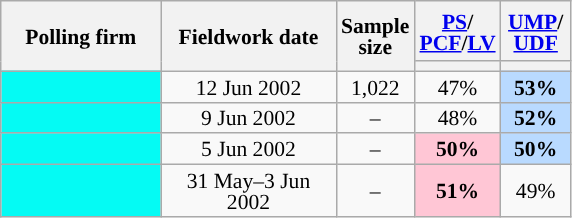<table class="wikitable sortable" style="text-align:center;font-size:90%;line-height:14px;">
<tr style="height:40px;">
<th style="width:100px;" rowspan="2">Polling firm</th>
<th style="width:110px;" rowspan="2">Fieldwork date</th>
<th style="width:35px;" rowspan="2">Sample<br>size</th>
<th class="unsortable" style="width:40px;"><a href='#'>PS</a>/<br><a href='#'>PCF</a>/<a href='#'>LV</a></th>
<th class="unsortable" style="width:40px;"><a href='#'>UMP</a>/<br><a href='#'>UDF</a></th>
</tr>
<tr>
<th style="background:"></th>
<th style="background:"></th>
</tr>
<tr>
<td style="background:#04FBF4;"></td>
<td data-sort-value="2002-06-12">12 Jun 2002</td>
<td>1,022</td>
<td>47%</td>
<td style="background:#B9DAFF;"><strong>53%</strong></td>
</tr>
<tr>
<td style="background:#04FBF4;"></td>
<td data-sort-value="2002-06-09">9 Jun 2002</td>
<td>–</td>
<td>48%</td>
<td style="background:#B9DAFF;"><strong>52%</strong></td>
</tr>
<tr>
<td style="background:#04FBF4;"></td>
<td data-sort-value="2002-06-05">5 Jun 2002</td>
<td>–</td>
<td style="background:#FFC6D5;"><strong>50%</strong></td>
<td style="background:#B9DAFF;"><strong>50%</strong></td>
</tr>
<tr>
<td style="background:#04FBF4;"></td>
<td data-sort-value="2002-06-03">31 May–3 Jun 2002</td>
<td>–</td>
<td style="background:#FFC6D5;"><strong>51%</strong></td>
<td>49%</td>
</tr>
</table>
